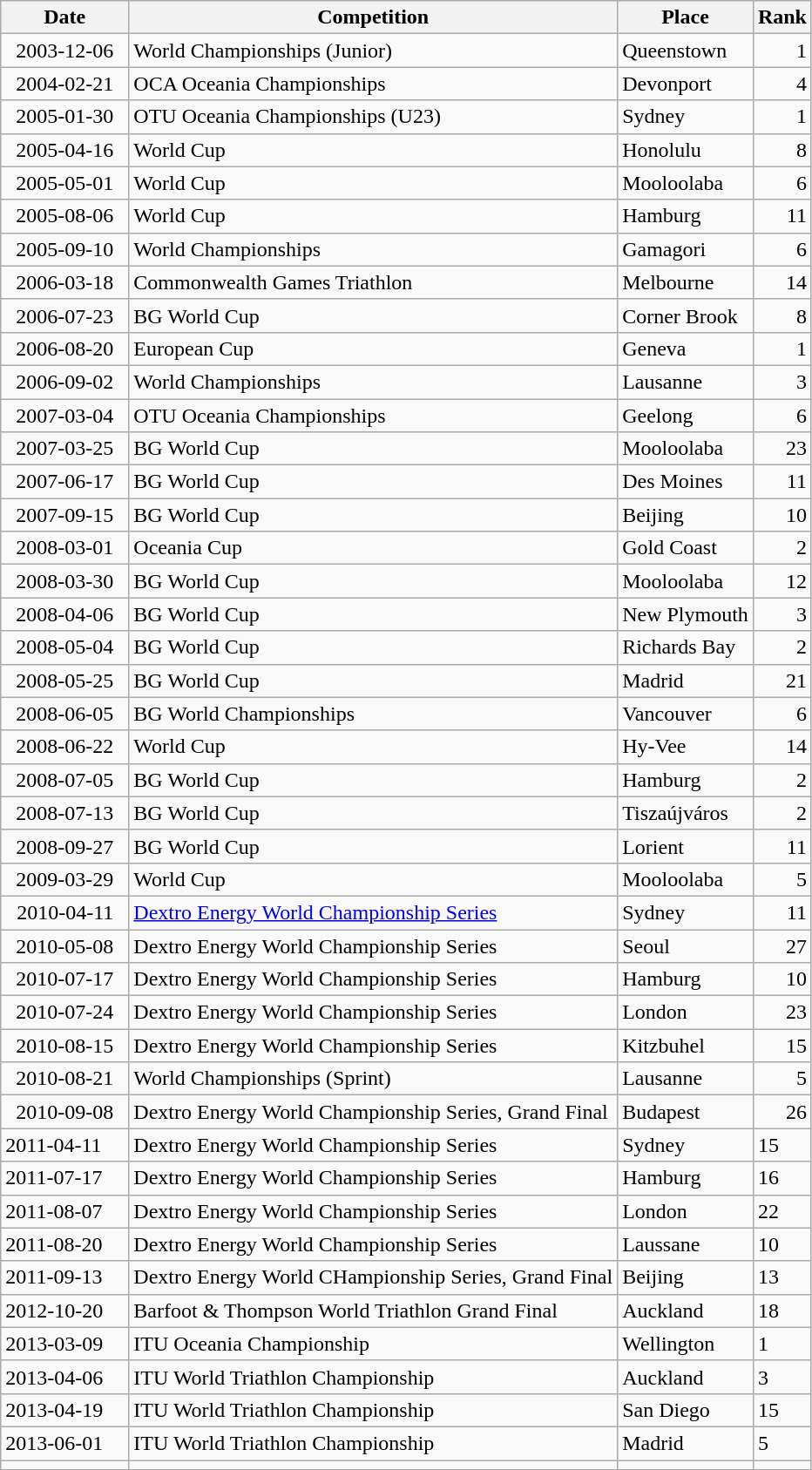<table class="wikitable sortable">
<tr>
<th>Date</th>
<th>Competition</th>
<th>Place</th>
<th>Rank</th>
</tr>
<tr>
<td style="text-align:right">  2003-12-06  </td>
<td>World Championships (Junior)</td>
<td>Queenstown</td>
<td style="text-align:right">1</td>
</tr>
<tr>
<td style="text-align:right">  2004-02-21  </td>
<td>OCA Oceania Championships</td>
<td>Devonport</td>
<td style="text-align:right">4</td>
</tr>
<tr>
<td style="text-align:right">  2005-01-30  </td>
<td>OTU Oceania Championships (U23)</td>
<td>Sydney</td>
<td style="text-align:right">1</td>
</tr>
<tr>
<td style="text-align:right">  2005-04-16  </td>
<td>World Cup</td>
<td>Honolulu</td>
<td style="text-align:right">8</td>
</tr>
<tr>
<td style="text-align:right">  2005-05-01  </td>
<td>World Cup</td>
<td>Mooloolaba</td>
<td style="text-align:right">6</td>
</tr>
<tr>
<td style="text-align:right">  2005-08-06  </td>
<td>World Cup</td>
<td>Hamburg</td>
<td style="text-align:right">11</td>
</tr>
<tr>
<td style="text-align:right">  2005-09-10  </td>
<td>World Championships</td>
<td>Gamagori</td>
<td style="text-align:right">6</td>
</tr>
<tr>
<td style="text-align:right">  2006-03-18  </td>
<td>Commonwealth Games Triathlon</td>
<td>Melbourne</td>
<td style="text-align:right">14</td>
</tr>
<tr>
<td style="text-align:right">  2006-07-23  </td>
<td>BG World Cup</td>
<td>Corner Brook</td>
<td style="text-align:right">8</td>
</tr>
<tr>
<td style="text-align:right">  2006-08-20  </td>
<td>European Cup</td>
<td>Geneva</td>
<td style="text-align:right">1</td>
</tr>
<tr>
<td style="text-align:right">  2006-09-02  </td>
<td>World Championships</td>
<td>Lausanne</td>
<td style="text-align:right">3</td>
</tr>
<tr>
<td style="text-align:right">  2007-03-04  </td>
<td>OTU Oceania Championships</td>
<td>Geelong</td>
<td style="text-align:right">6</td>
</tr>
<tr>
<td style="text-align:right">  2007-03-25  </td>
<td>BG World Cup</td>
<td>Mooloolaba</td>
<td style="text-align:right">23</td>
</tr>
<tr>
<td style="text-align:right">  2007-06-17  </td>
<td>BG World Cup</td>
<td>Des Moines</td>
<td style="text-align:right">11</td>
</tr>
<tr>
<td style="text-align:right">  2007-09-15  </td>
<td>BG World Cup</td>
<td>Beijing</td>
<td style="text-align:right">10</td>
</tr>
<tr>
<td style="text-align:right">  2008-03-01  </td>
<td>Oceania Cup</td>
<td>Gold Coast</td>
<td style="text-align:right">2</td>
</tr>
<tr>
<td style="text-align:right">  2008-03-30  </td>
<td>BG World Cup</td>
<td>Mooloolaba</td>
<td style="text-align:right">12</td>
</tr>
<tr>
<td style="text-align:right">  2008-04-06  </td>
<td>BG World Cup</td>
<td>New Plymouth</td>
<td style="text-align:right">3</td>
</tr>
<tr>
<td style="text-align:right">  2008-05-04  </td>
<td>BG World Cup</td>
<td>Richards Bay</td>
<td style="text-align:right">2</td>
</tr>
<tr>
<td style="text-align:right">  2008-05-25  </td>
<td>BG World Cup</td>
<td>Madrid</td>
<td style="text-align:right">21</td>
</tr>
<tr>
<td style="text-align:right">  2008-06-05  </td>
<td>BG World Championships</td>
<td>Vancouver</td>
<td style="text-align:right">6</td>
</tr>
<tr>
<td style="text-align:right">  2008-06-22  </td>
<td>World Cup</td>
<td>Hy-Vee</td>
<td style="text-align:right">14</td>
</tr>
<tr>
<td style="text-align:right">  2008-07-05  </td>
<td>BG World Cup</td>
<td>Hamburg</td>
<td style="text-align:right">2</td>
</tr>
<tr>
<td style="text-align:right">  2008-07-13  </td>
<td>BG World Cup</td>
<td>Tiszaújváros</td>
<td style="text-align:right">2</td>
</tr>
<tr>
<td style="text-align:right">  2008-09-27  </td>
<td>BG World Cup</td>
<td>Lorient</td>
<td style="text-align:right">11</td>
</tr>
<tr>
<td style="text-align:right">  2009-03-29  </td>
<td>World Cup</td>
<td>Mooloolaba</td>
<td style="text-align:right">5</td>
</tr>
<tr>
<td style="text-align:right">  2010-04-11  </td>
<td><a href='#'>Dextro Energy World Championship Series</a></td>
<td>Sydney</td>
<td style="text-align:right">11</td>
</tr>
<tr>
<td style="text-align:right">  2010-05-08  </td>
<td>Dextro Energy World Championship Series</td>
<td>Seoul</td>
<td style="text-align:right">27</td>
</tr>
<tr>
<td style="text-align:right">  2010-07-17  </td>
<td>Dextro Energy World Championship Series</td>
<td>Hamburg</td>
<td style="text-align:right">10</td>
</tr>
<tr>
<td style="text-align:right">  2010-07-24  </td>
<td>Dextro Energy World Championship Series</td>
<td>London</td>
<td style="text-align:right">23</td>
</tr>
<tr>
<td style="text-align:right">  2010-08-15  </td>
<td>Dextro Energy World Championship Series</td>
<td>Kitzbuhel</td>
<td style="text-align:right">15</td>
</tr>
<tr>
<td style="text-align:right">  2010-08-21  </td>
<td>World Championships (Sprint)</td>
<td>Lausanne</td>
<td style="text-align:right">5</td>
</tr>
<tr>
<td style="text-align:right">  2010-09-08  </td>
<td>Dextro Energy World Championship Series, Grand Final</td>
<td>Budapest</td>
<td style="text-align:right">26</td>
</tr>
<tr>
<td>2011-04-11</td>
<td>Dextro Energy World Championship Series</td>
<td>Sydney</td>
<td>15</td>
</tr>
<tr>
<td>2011-07-17</td>
<td>Dextro Energy World Championship Series</td>
<td>Hamburg</td>
<td>16</td>
</tr>
<tr>
<td>2011-08-07</td>
<td>Dextro Energy World Championship Series</td>
<td>London</td>
<td>22</td>
</tr>
<tr>
<td>2011-08-20</td>
<td>Dextro Energy World Championship Series</td>
<td>Laussane</td>
<td>10</td>
</tr>
<tr>
<td>2011-09-13</td>
<td>Dextro Energy World CHampionship Series, Grand Final</td>
<td>Beijing</td>
<td>13</td>
</tr>
<tr>
<td>2012-10-20</td>
<td>Barfoot & Thompson World Triathlon Grand Final</td>
<td>Auckland</td>
<td>18</td>
</tr>
<tr>
<td>2013-03-09</td>
<td>ITU Oceania Championship</td>
<td>Wellington</td>
<td>1</td>
</tr>
<tr>
<td>2013-04-06</td>
<td>ITU World Triathlon Championship</td>
<td>Auckland</td>
<td>3</td>
</tr>
<tr>
<td>2013-04-19</td>
<td>ITU World Triathlon Championship</td>
<td>San Diego</td>
<td>15</td>
</tr>
<tr>
<td>2013-06-01</td>
<td>ITU World Triathlon Championship</td>
<td>Madrid</td>
<td>5</td>
</tr>
<tr>
<td></td>
<td></td>
<td></td>
<td></td>
</tr>
</table>
